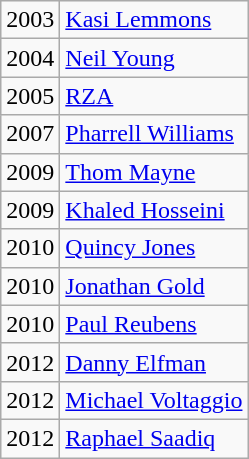<table class="wikitable">
<tr>
<td>2003</td>
<td><a href='#'>Kasi Lemmons</a></td>
</tr>
<tr>
<td>2004</td>
<td><a href='#'>Neil Young</a></td>
</tr>
<tr>
<td>2005</td>
<td><a href='#'>RZA</a></td>
</tr>
<tr>
<td>2007</td>
<td><a href='#'>Pharrell Williams</a></td>
</tr>
<tr>
<td>2009</td>
<td><a href='#'>Thom Mayne</a></td>
</tr>
<tr>
<td>2009</td>
<td><a href='#'>Khaled Hosseini</a></td>
</tr>
<tr>
<td>2010</td>
<td><a href='#'>Quincy Jones</a></td>
</tr>
<tr>
<td>2010</td>
<td><a href='#'>Jonathan Gold</a></td>
</tr>
<tr>
<td>2010</td>
<td><a href='#'>Paul Reubens</a></td>
</tr>
<tr>
<td>2012</td>
<td><a href='#'>Danny Elfman</a></td>
</tr>
<tr>
<td>2012</td>
<td><a href='#'>Michael Voltaggio</a></td>
</tr>
<tr>
<td>2012</td>
<td><a href='#'>Raphael Saadiq</a></td>
</tr>
</table>
